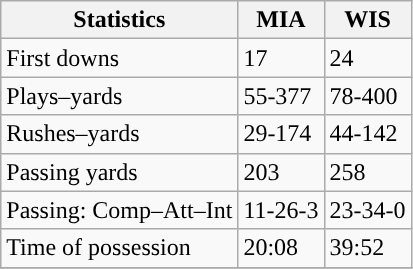<table class="wikitable">
<tr>
<th>Statistics</th>
<th>MIA</th>
<th>WIS</th>
</tr>
<tr>
<td>First downs</td>
<td>17</td>
<td>24</td>
</tr>
<tr>
<td>Plays–yards</td>
<td>55-377</td>
<td>78-400</td>
</tr>
<tr>
<td>Rushes–yards</td>
<td>29-174</td>
<td>44-142</td>
</tr>
<tr>
<td>Passing yards</td>
<td>203</td>
<td>258</td>
</tr>
<tr>
<td>Passing: Comp–Att–Int</td>
<td>11-26-3</td>
<td>23-34-0</td>
</tr>
<tr>
<td>Time of possession</td>
<td>20:08</td>
<td>39:52</td>
</tr>
<tr>
</tr>
</table>
